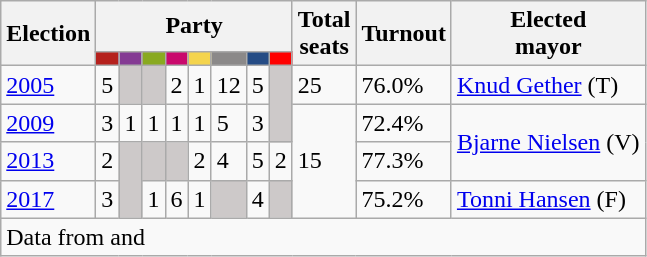<table class="wikitable">
<tr>
<th rowspan=2>Election</th>
<th colspan=8>Party</th>
<th rowspan=2>Total<br>seats</th>
<th rowspan=2>Turnout</th>
<th rowspan=2>Elected<br>mayor</th>
</tr>
<tr>
<td style="background:#B5211D;"><strong><a href='#'></a></strong></td>
<td style="background:#843A93;"><strong><a href='#'></a></strong></td>
<td style="background:#89A920;"><strong><a href='#'></a></strong></td>
<td style="background:#C9096C;"><strong><a href='#'></a></strong></td>
<td style="background:#F4D44D;"><strong><a href='#'></a></strong></td>
<td style="background:#8B8989;"><strong></strong></td>
<td style="background:#254C85;"><strong><a href='#'></a></strong></td>
<td style="background:#FF0000;"><strong><a href='#'></a></strong></td>
</tr>
<tr>
<td><a href='#'>2005</a></td>
<td>5</td>
<td style="background:#CDC9C9;"></td>
<td style="background:#CDC9C9;"></td>
<td>2</td>
<td>1</td>
<td>12</td>
<td>5</td>
<td style="background:#CDC9C9;" rowspan=2></td>
<td>25</td>
<td>76.0%</td>
<td><a href='#'>Knud Gether</a> (T)</td>
</tr>
<tr>
<td><a href='#'>2009</a></td>
<td>3</td>
<td>1</td>
<td>1</td>
<td>1</td>
<td>1</td>
<td>5</td>
<td>3</td>
<td rowspan=3>15</td>
<td>72.4%</td>
<td rowspan=2><a href='#'>Bjarne Nielsen</a> (V)</td>
</tr>
<tr>
<td><a href='#'>2013</a></td>
<td>2</td>
<td style="background:#CDC9C9;" rowspan=2></td>
<td style="background:#CDC9C9;"></td>
<td style="background:#CDC9C9;"></td>
<td>2</td>
<td>4</td>
<td>5</td>
<td>2</td>
<td>77.3%</td>
</tr>
<tr>
<td><a href='#'>2017</a></td>
<td>3</td>
<td>1</td>
<td>6</td>
<td>1</td>
<td style="background:#CDC9C9;"></td>
<td>4</td>
<td style="background:#CDC9C9;"></td>
<td>75.2%</td>
<td><a href='#'>Tonni Hansen</a> (F)</td>
</tr>
<tr>
<td colspan=14>Data from  and </td>
</tr>
</table>
